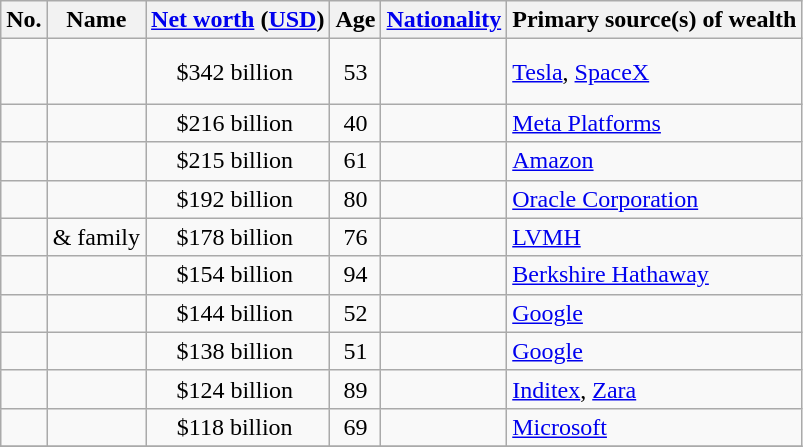<table class="wikitable sortable">
<tr>
<th>No.</th>
<th>Name</th>
<th><a href='#'>Net worth</a> (<a href='#'>USD</a>)</th>
<th>Age</th>
<th><a href='#'>Nationality</a> </th>
<th>Primary source(s) of wealth</th>
</tr>
<tr>
<td style="text-align:center;"> </td>
<td></td>
<td style="text-align:center;">$342 billion </td>
<td style="text-align:center;">53</td>
<td><br><br></td>
<td><a href='#'>Tesla</a>, <a href='#'>SpaceX</a></td>
</tr>
<tr>
<td style="text-align:center;"> </td>
<td></td>
<td style="text-align:center;">$216 billion </td>
<td style="text-align:center;">40</td>
<td></td>
<td><a href='#'>Meta Platforms</a></td>
</tr>
<tr>
<td style="text-align:center;"> </td>
<td></td>
<td style="text-align:center;">$215 billion </td>
<td style="text-align:center;">61</td>
<td></td>
<td><a href='#'>Amazon</a></td>
</tr>
<tr>
<td style="text-align:center;"> </td>
<td></td>
<td style="text-align:center;">$192 billion </td>
<td style="text-align:center;">80</td>
<td></td>
<td><a href='#'>Oracle Corporation</a></td>
</tr>
<tr>
<td style="text-align:center;"> </td>
<td> & family</td>
<td style="text-align:center;">$178 billion </td>
<td style="text-align:center;">76</td>
<td></td>
<td><a href='#'>LVMH</a></td>
</tr>
<tr>
<td style="text-align:center;"> </td>
<td></td>
<td style="text-align:center;">$154 billion </td>
<td style="text-align:center;">94</td>
<td></td>
<td><a href='#'>Berkshire Hathaway</a></td>
</tr>
<tr>
<td style="text-align:center;"> </td>
<td></td>
<td style="text-align:center;">$144 billion </td>
<td style="text-align:center;">52</td>
<td></td>
<td><a href='#'>Google</a></td>
</tr>
<tr>
<td style="text-align:center;"> </td>
<td></td>
<td style="text-align:center;">$138 billion </td>
<td style="text-align:center;">51</td>
<td></td>
<td><a href='#'>Google</a></td>
</tr>
<tr>
<td style="text-align:center;"> </td>
<td></td>
<td style="text-align:center;">$124 billion </td>
<td style="text-align:center;">89</td>
<td></td>
<td><a href='#'>Inditex</a>, <a href='#'>Zara</a></td>
</tr>
<tr>
<td style="text-align:center;"> </td>
<td></td>
<td style="text-align:center;">$118 billion </td>
<td style="text-align:center;">69</td>
<td></td>
<td><a href='#'>Microsoft</a></td>
</tr>
<tr>
</tr>
</table>
